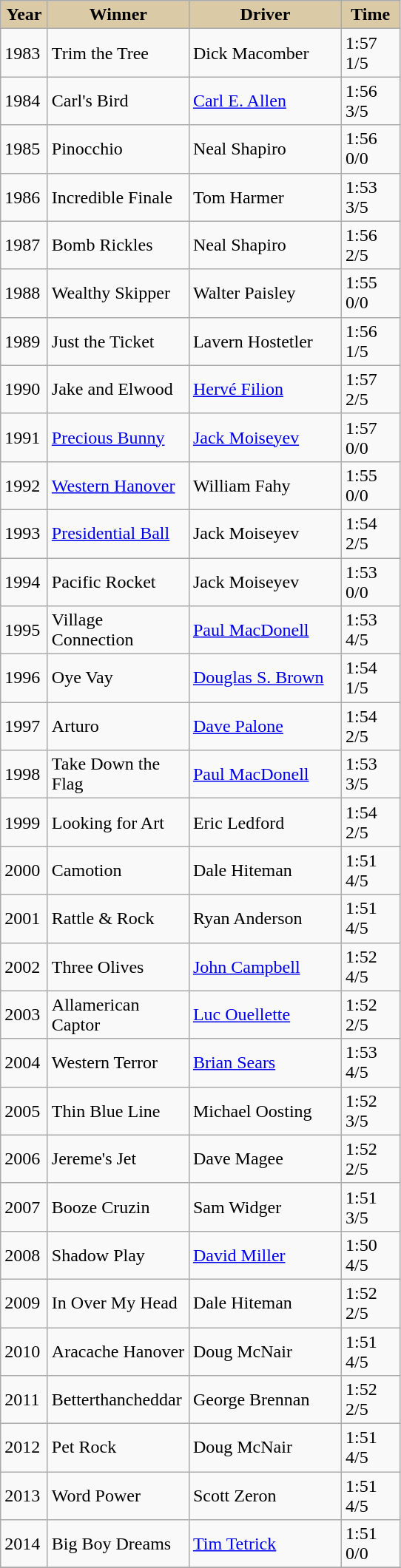<table class="wikitable sortable">
<tr>
<th style="background-color:#DACAA5; width:35px">Year<br></th>
<th style="background-color:#DACAA5; width:120px">Winner<br></th>
<th style="background-color:#DACAA5; width:130px">Driver<br></th>
<th style="background-color:#DACAA5; width:45px">Time <br></th>
</tr>
<tr>
<td>1983</td>
<td>Trim the Tree</td>
<td>Dick Macomber</td>
<td>1:57 1/5</td>
</tr>
<tr>
<td>1984</td>
<td>Carl's Bird</td>
<td><a href='#'>Carl E. Allen</a></td>
<td>1:56 3/5</td>
</tr>
<tr>
<td>1985</td>
<td>Pinocchio</td>
<td>Neal Shapiro</td>
<td>1:56 0/0</td>
</tr>
<tr>
<td>1986</td>
<td>Incredible Finale</td>
<td>Tom Harmer</td>
<td>1:53 3/5</td>
</tr>
<tr>
<td>1987</td>
<td>Bomb Rickles</td>
<td>Neal Shapiro</td>
<td>1:56 2/5</td>
</tr>
<tr>
<td>1988</td>
<td>Wealthy Skipper</td>
<td>Walter Paisley</td>
<td>1:55 0/0</td>
</tr>
<tr>
<td>1989</td>
<td>Just the Ticket</td>
<td>Lavern Hostetler</td>
<td>1:56 1/5</td>
</tr>
<tr>
<td>1990</td>
<td>Jake and Elwood</td>
<td><a href='#'>Hervé Filion</a></td>
<td>1:57 2/5</td>
</tr>
<tr>
<td>1991</td>
<td><a href='#'>Precious Bunny</a></td>
<td><a href='#'>Jack Moiseyev</a></td>
<td>1:57 0/0</td>
</tr>
<tr>
<td>1992</td>
<td><a href='#'>Western Hanover</a></td>
<td>William Fahy</td>
<td>1:55 0/0</td>
</tr>
<tr>
<td>1993</td>
<td><a href='#'>Presidential Ball</a></td>
<td>Jack Moiseyev</td>
<td>1:54 2/5</td>
</tr>
<tr>
<td>1994</td>
<td>Pacific Rocket</td>
<td>Jack Moiseyev</td>
<td>1:53 0/0</td>
</tr>
<tr>
<td>1995</td>
<td>Village Connection</td>
<td><a href='#'>Paul MacDonell</a></td>
<td>1:53 4/5</td>
</tr>
<tr>
<td>1996</td>
<td>Oye Vay</td>
<td><a href='#'>Douglas S. Brown</a></td>
<td>1:54 1/5</td>
</tr>
<tr>
<td>1997</td>
<td>Arturo</td>
<td><a href='#'>Dave Palone</a></td>
<td>1:54 2/5</td>
</tr>
<tr>
<td>1998</td>
<td>Take Down the Flag</td>
<td><a href='#'>Paul MacDonell</a></td>
<td>1:53 3/5</td>
</tr>
<tr>
<td>1999</td>
<td>Looking for Art</td>
<td>Eric Ledford</td>
<td>1:54 2/5</td>
</tr>
<tr>
<td>2000</td>
<td>Camotion</td>
<td>Dale Hiteman</td>
<td>1:51 4/5</td>
</tr>
<tr>
<td>2001</td>
<td>Rattle & Rock</td>
<td>Ryan Anderson</td>
<td>1:51 4/5</td>
</tr>
<tr>
<td>2002</td>
<td>Three Olives</td>
<td><a href='#'>John Campbell</a></td>
<td>1:52 4/5</td>
</tr>
<tr>
<td>2003</td>
<td>Allamerican Captor</td>
<td><a href='#'>Luc Ouellette</a></td>
<td>1:52 2/5</td>
</tr>
<tr>
<td>2004</td>
<td>Western Terror</td>
<td><a href='#'>Brian Sears</a></td>
<td>1:53 4/5</td>
</tr>
<tr>
<td>2005</td>
<td>Thin Blue Line</td>
<td>Michael Oosting</td>
<td>1:52 3/5</td>
</tr>
<tr>
<td>2006</td>
<td>Jereme's Jet</td>
<td>Dave Magee</td>
<td>1:52 2/5</td>
</tr>
<tr>
<td>2007</td>
<td>Booze Cruzin</td>
<td>Sam Widger</td>
<td>1:51 3/5</td>
</tr>
<tr>
<td>2008</td>
<td>Shadow Play</td>
<td><a href='#'>David Miller</a></td>
<td>1:50 4/5</td>
</tr>
<tr>
<td>2009</td>
<td>In Over My Head</td>
<td>Dale Hiteman</td>
<td>1:52 2/5</td>
</tr>
<tr>
<td>2010</td>
<td>Aracache Hanover</td>
<td>Doug McNair</td>
<td>1:51 4/5</td>
</tr>
<tr>
<td>2011</td>
<td>Betterthancheddar</td>
<td>George Brennan</td>
<td>1:52 2/5</td>
</tr>
<tr>
<td>2012</td>
<td>Pet Rock</td>
<td>Doug McNair</td>
<td>1:51 4/5</td>
</tr>
<tr>
<td>2013</td>
<td>Word Power</td>
<td>Scott Zeron</td>
<td>1:51 4/5</td>
</tr>
<tr>
<td>2014</td>
<td>Big Boy Dreams</td>
<td><a href='#'>Tim Tetrick</a></td>
<td>1:51 0/0</td>
</tr>
<tr>
</tr>
</table>
